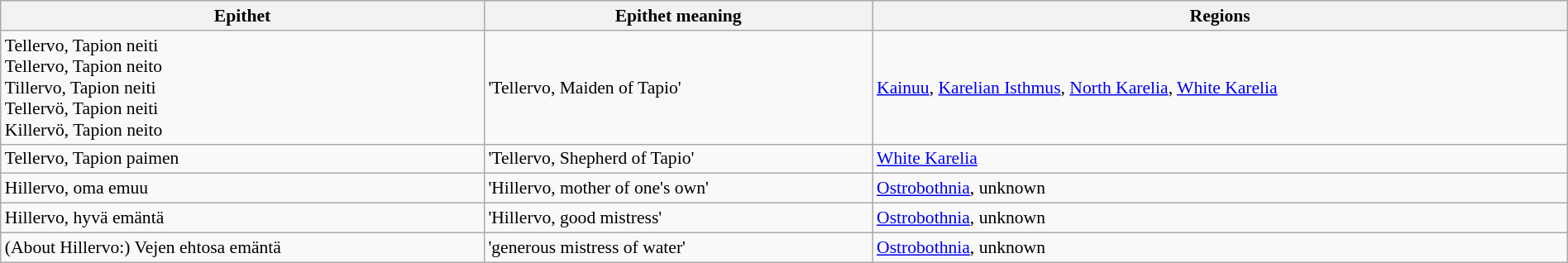<table class="wikitable sortable" style="font-size: 90%; width: 100%">
<tr>
<th>Epithet</th>
<th class="unsortable">Epithet meaning</th>
<th>Regions</th>
</tr>
<tr>
<td>Tellervo, Tapion neiti<br>Tellervo, Tapion neito<br>Tillervo, Tapion neiti<br>Tellervö, Tapion neiti<br>Killervö, Tapion neito</td>
<td>'Tellervo, Maiden of Tapio'</td>
<td><a href='#'>Kainuu</a>, <a href='#'>Karelian Isthmus</a>, <a href='#'>North Karelia</a>, <a href='#'>White Karelia</a></td>
</tr>
<tr>
<td>Tellervo, Tapion paimen</td>
<td>'Tellervo, Shepherd of Tapio'</td>
<td><a href='#'>White Karelia</a></td>
</tr>
<tr>
<td>Hillervo, oma emuu</td>
<td>'Hillervo, mother of one's own'</td>
<td><a href='#'>Ostrobothnia</a>, unknown</td>
</tr>
<tr>
<td>Hillervo, hyvä emäntä</td>
<td>'Hillervo, good mistress'</td>
<td><a href='#'>Ostrobothnia</a>, unknown</td>
</tr>
<tr>
<td>(About Hillervo:) Vejen ehtosa emäntä</td>
<td>'generous mistress of water'</td>
<td><a href='#'>Ostrobothnia</a>, unknown</td>
</tr>
</table>
